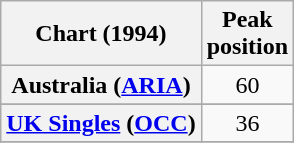<table class="wikitable sortable plainrowheaders">
<tr>
<th>Chart (1994)</th>
<th>Peak<br>position</th>
</tr>
<tr>
<th scope="row">Australia (<a href='#'>ARIA</a>)</th>
<td align="center">60</td>
</tr>
<tr>
</tr>
<tr>
<th scope="row"><a href='#'>UK Singles</a> (<a href='#'>OCC</a>)</th>
<td align="center">36</td>
</tr>
<tr>
</tr>
</table>
